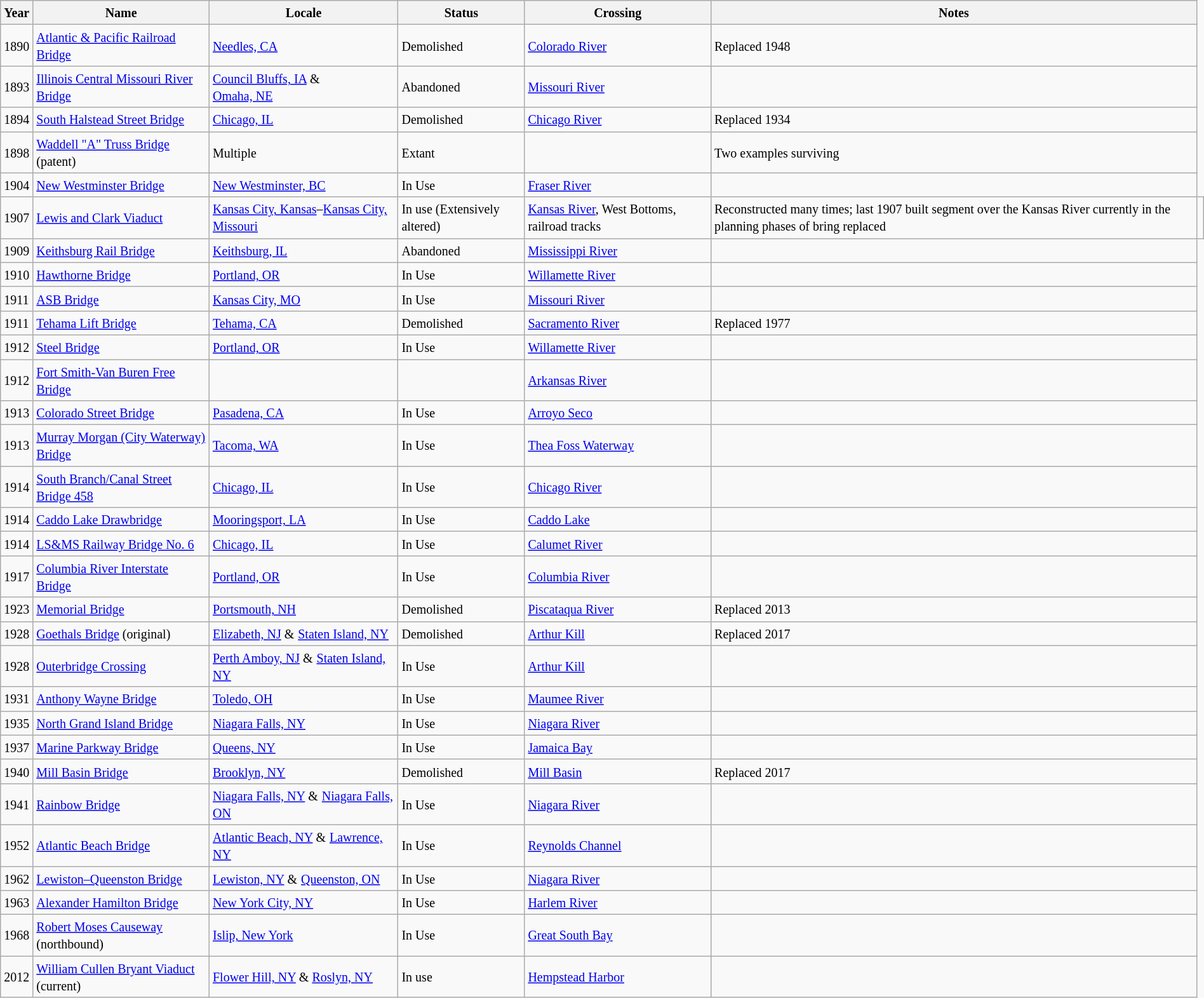<table class="wikitable sortable" style="margin-left: auto; margin-right: auto; border: none;">
<tr>
<th><small>Year</small></th>
<th><small>Name</small></th>
<th><small>Locale</small></th>
<th><small>Status</small></th>
<th><small>Crossing</small></th>
<th><small>Notes</small></th>
</tr>
<tr>
<td><small>1890</small></td>
<td><small><a href='#'>Atlantic & Pacific Railroad Bridge</a></small></td>
<td><a href='#'><small>Needles, CA</small></a></td>
<td><small>Demolished</small></td>
<td><small><a href='#'>Colorado River</a></small></td>
<td><small>Replaced 1948</small></td>
</tr>
<tr>
<td><small>1893</small></td>
<td><small><a href='#'>Illinois Central Missouri River Bridge</a></small></td>
<td><small><a href='#'>Council Bluffs, IA</a> &</small><br><a href='#'><small>Omaha, NE</small></a></td>
<td><small>Abandoned</small></td>
<td><small><a href='#'>Missouri River</a></small></td>
<td></td>
</tr>
<tr>
<td><small>1894</small></td>
<td><small><a href='#'>South Halstead Street Bridge</a></small></td>
<td><a href='#'><small>Chicago, IL</small></a></td>
<td><small>Demolished</small></td>
<td><small><a href='#'>Chicago River</a></small></td>
<td><small>Replaced 1934</small></td>
</tr>
<tr>
<td><small>1898</small></td>
<td><small><a href='#'>Waddell "A" Truss Bridge</a> (patent)</small></td>
<td><small>Multiple</small></td>
<td><small>Extant</small></td>
<td></td>
<td><small>Two examples surviving</small></td>
</tr>
<tr>
<td><small>1904</small></td>
<td><small><a href='#'>New Westminster Bridge</a></small></td>
<td><a href='#'><small>New Westminster, BC</small></a></td>
<td><small>In Use</small></td>
<td><small><a href='#'>Fraser River</a></small></td>
<td></td>
</tr>
<tr>
<td><small>1907</small></td>
<td><small><a href='#'>Lewis and Clark Viaduct</a></small></td>
<td><small><a href='#'>Kansas City, Kansas</a>–<a href='#'>Kansas City, Missouri</a></small></td>
<td><small>In use (Extensively altered)</small></td>
<td><small><a href='#'>Kansas River</a>, West Bottoms, railroad tracks</small></td>
<td><small>Reconstructed many times; last 1907 built segment over the Kansas River currently in the planning phases of bring replaced</small></td>
<td></td>
</tr>
<tr>
<td><small>1909</small></td>
<td><a href='#'><small>Keithsburg Rail Bridge</small></a></td>
<td><a href='#'><small>Keithsburg, IL</small></a></td>
<td><small>Abandoned</small></td>
<td><a href='#'><small>Mississippi River</small></a></td>
<td></td>
</tr>
<tr>
<td><small>1910</small></td>
<td><a href='#'><small>Hawthorne Bridge</small></a></td>
<td><a href='#'><small>Portland, OR</small></a></td>
<td><small>In Use</small></td>
<td><small><a href='#'>Willamette River</a></small></td>
<td></td>
</tr>
<tr>
<td><small>1911</small></td>
<td><a href='#'><small>ASB Bridge</small></a></td>
<td><a href='#'><small>Kansas City, MO</small></a></td>
<td><small>In Use</small></td>
<td><small><a href='#'>Missouri River</a></small></td>
<td></td>
</tr>
<tr>
<td><small>1911</small></td>
<td><a href='#'><small>Tehama Lift Bridge</small></a></td>
<td><a href='#'><small>Tehama, CA</small></a></td>
<td><small>Demolished</small></td>
<td><a href='#'><small>Sacramento River</small></a></td>
<td><small>Replaced 1977</small></td>
</tr>
<tr>
<td><small>1912</small></td>
<td><a href='#'><small>Steel Bridge</small></a></td>
<td><a href='#'><small>Portland, OR</small></a></td>
<td><small>In Use</small></td>
<td><small><a href='#'>Willamette River</a></small></td>
<td></td>
</tr>
<tr>
<td><small>1912</small></td>
<td><a href='#'><small>Fort Smith-Van Buren Free Bridge</small></a></td>
<td></td>
<td></td>
<td><a href='#'><small>Arkansas River</small></a></td>
<td></td>
</tr>
<tr>
<td><small>1913</small></td>
<td><a href='#'><small>Colorado Street Bridge</small></a></td>
<td><a href='#'><small>Pasadena, CA</small></a></td>
<td><small>In Use</small></td>
<td><small><a href='#'>Arroyo Seco</a></small></td>
<td></td>
</tr>
<tr>
<td><small>1913</small></td>
<td><a href='#'><small>Murray Morgan (City Waterway) Bridge</small></a></td>
<td><a href='#'><small>Tacoma, WA</small></a></td>
<td><small>In Use</small></td>
<td><small><a href='#'>Thea Foss Waterway</a></small></td>
<td></td>
</tr>
<tr>
<td><small>1914</small></td>
<td><a href='#'><small>South Branch/Canal Street Bridge 458</small></a></td>
<td><a href='#'><small>Chicago, IL</small></a></td>
<td><small>In Use</small></td>
<td><a href='#'><small>Chicago River</small></a></td>
<td></td>
</tr>
<tr>
<td><small>1914</small></td>
<td><a href='#'><small>Caddo Lake Drawbridge</small></a></td>
<td><a href='#'><small>Mooringsport, LA</small></a></td>
<td><small>In Use</small></td>
<td><small><a href='#'>Caddo Lake</a></small></td>
<td></td>
</tr>
<tr>
<td><small>1914</small></td>
<td><a href='#'><small>LS&MS Railway Bridge No. 6</small></a></td>
<td><a href='#'><small>Chicago, IL</small></a></td>
<td><small>In Use</small></td>
<td><small><a href='#'>Calumet River</a></small></td>
<td></td>
</tr>
<tr>
<td><small>1917</small></td>
<td><a href='#'><small>Columbia River Interstate Bridge</small></a></td>
<td><a href='#'><small>Portland, OR</small></a></td>
<td><small>In Use</small></td>
<td><small><a href='#'>Columbia River</a></small></td>
<td></td>
</tr>
<tr>
<td><small>1923</small></td>
<td><a href='#'><small>Memorial Bridge</small></a></td>
<td><a href='#'><small>Portsmouth, NH</small></a></td>
<td><small>Demolished</small></td>
<td><small><a href='#'>Piscataqua River</a></small></td>
<td><small>Replaced 2013</small></td>
</tr>
<tr>
<td><small>1928</small></td>
<td><small><a href='#'>Goethals Bridge</a> (original)</small></td>
<td><small><a href='#'>Elizabeth, NJ</a> &</small> <small><a href='#'>Staten Island, NY</a></small></td>
<td><small>Demolished</small></td>
<td><small><a href='#'>Arthur Kill</a></small></td>
<td><small>Replaced 2017</small></td>
</tr>
<tr>
<td><small>1928</small></td>
<td><a href='#'><small>Outerbridge Crossing</small></a></td>
<td><small><a href='#'>Perth Amboy, NJ</a> &</small> <small><a href='#'>Staten Island, NY</a></small></td>
<td><small>In Use</small></td>
<td><small><a href='#'>Arthur Kill</a></small></td>
<td></td>
</tr>
<tr>
<td><small>1931</small></td>
<td><a href='#'><small>Anthony Wayne Bridge</small></a></td>
<td><a href='#'><small>Toledo, OH</small></a></td>
<td><small>In Use</small></td>
<td><small><a href='#'>Maumee River</a></small></td>
<td></td>
</tr>
<tr>
<td><small>1935</small></td>
<td><a href='#'><small>North Grand Island Bridge</small></a></td>
<td><a href='#'><small>Niagara Falls, NY</small></a></td>
<td><small>In Use</small></td>
<td><small><a href='#'>Niagara River</a></small></td>
<td></td>
</tr>
<tr>
<td><small>1937</small></td>
<td><a href='#'><small>Marine Parkway Bridge</small></a></td>
<td><a href='#'><small>Queens, NY</small></a></td>
<td><small>In Use</small></td>
<td><small><a href='#'>Jamaica Bay</a></small></td>
<td></td>
</tr>
<tr>
<td><small>1940</small></td>
<td><small><a href='#'>Mill Basin Bridge</a></small></td>
<td><a href='#'><small>Brooklyn, NY</small></a></td>
<td><small>Demolished</small></td>
<td><small><a href='#'>Mill Basin</a></small></td>
<td><small>Replaced 2017</small></td>
</tr>
<tr>
<td><small>1941</small></td>
<td><a href='#'><small>Rainbow Bridge</small></a></td>
<td><small><a href='#'>Niagara Falls, NY</a> &</small> <small><a href='#'>Niagara Falls, ON</a></small></td>
<td><small>In Use</small></td>
<td><small><a href='#'>Niagara River</a></small></td>
<td></td>
</tr>
<tr>
<td><small>1952</small></td>
<td><small><a href='#'>Atlantic Beach Bridge</a></small></td>
<td><small><a href='#'>Atlantic Beach, NY</a> &</small> <small><a href='#'>Lawrence, NY</a></small></td>
<td><small>In Use</small></td>
<td><small><a href='#'>Reynolds Channel</a></small></td>
<td></td>
</tr>
<tr>
<td><small>1962</small></td>
<td><a href='#'><small>Lewiston–Queenston Bridge</small></a></td>
<td><small><a href='#'>Lewiston, NY</a> &</small> <small><a href='#'>Queenston, ON</a></small></td>
<td><small>In Use</small></td>
<td><small><a href='#'>Niagara River</a></small></td>
<td></td>
</tr>
<tr>
<td><small>1963</small></td>
<td><a href='#'><small>Alexander Hamilton Bridge</small></a></td>
<td><a href='#'><small>New York City, NY</small></a></td>
<td><small>In Use</small></td>
<td><small><a href='#'>Harlem River</a></small></td>
<td></td>
</tr>
<tr>
<td><small>1968</small></td>
<td><small><a href='#'>Robert Moses Causeway</a> (northbound)</small></td>
<td><small><a href='#'>Islip, New York</a></small></td>
<td><small>In Use</small></td>
<td><small><a href='#'>Great South Bay</a></small></td>
<td></td>
</tr>
<tr>
<td><small>2012</small></td>
<td><small><a href='#'>William Cullen Bryant Viaduct</a> (current)</small></td>
<td><small><a href='#'>Flower Hill, NY</a> & <a href='#'>Roslyn, NY</a></small></td>
<td><small>In use</small></td>
<td><a href='#'><small>Hempstead Harbor</small></a></td>
<td><small></small></td>
</tr>
</table>
